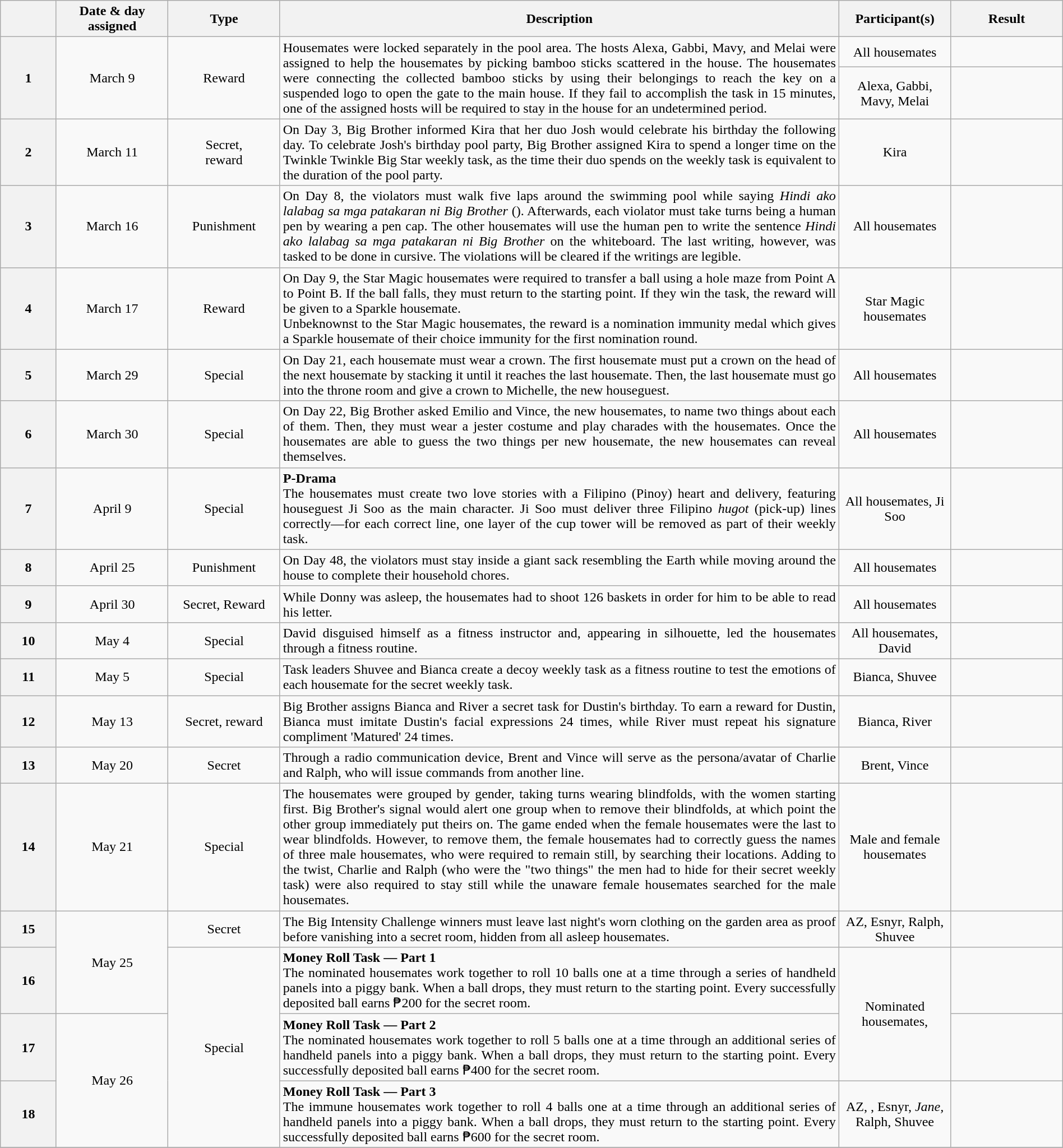<table class="wikitable" style="margin:1em auto; font-size:100%; line-height:18px; text-align:center">
<tr>
<th width="05%"></th>
<th width="10%">Date & day assigned</th>
<th width="10%">Type</th>
<th width="50%">Description</th>
<th width="10%">Participant(s)</th>
<th width="10%">Result</th>
</tr>
<tr>
<th rowspan=2>1</th>
<td rowspan=2>March 9<br></td>
<td rowspan=2>Reward</td>
<td rowspan=2 align=justify>Housemates were locked separately in the pool area. The hosts Alexa, Gabbi, Mavy, and Melai were assigned to help the housemates by picking bamboo sticks scattered in the house. The housemates were connecting the collected bamboo sticks by using their belongings to reach the key on a suspended logo to open the gate to the main house. If they fail to accomplish the task in 15 minutes, one of the assigned hosts will be required to stay in the house for an undetermined period.</td>
<td>All housemates</td>
<td></td>
</tr>
<tr>
<td>Alexa, Gabbi,<br>Mavy, Melai</td>
<td></td>
</tr>
<tr>
<th>2</th>
<td>March 11<br></td>
<td>Secret,<br>reward</td>
<td align="justify">On Day 3, Big Brother informed Kira that her duo Josh would celebrate his birthday the following day. To celebrate Josh's birthday pool party, Big Brother assigned Kira to spend a longer time on the Twinkle Twinkle Big Star weekly task, as the time their duo spends on the weekly task is equivalent to the duration of the pool party.</td>
<td>Kira</td>
<td></td>
</tr>
<tr>
<th>3</th>
<td>March 16<br></td>
<td>Punishment</td>
<td align="justify">On Day 8, the violators must walk five laps around the swimming pool while saying <em>Hindi ako lalabag sa mga patakaran ni Big Brother</em> (). Afterwards, each violator must take turns being a human pen by wearing a pen cap. The other housemates will use the human pen to write the sentence <em>Hindi ako lalabag sa mga patakaran ni Big Brother</em> on the whiteboard. The last writing, however, was tasked to be done in cursive. The violations will be cleared if the writings are legible.</td>
<td>All housemates</td>
<td></td>
</tr>
<tr>
<th>4</th>
<td>March 17<br></td>
<td>Reward</td>
<td align="justify">On Day 9, the Star Magic housemates were required to transfer a ball using a hole maze from Point A to Point B. If the ball falls, they must return to the starting point. If they win the task, the reward will be given to a Sparkle housemate.<br>Unbeknownst to the Star Magic housemates, the reward is a nomination immunity medal which gives a Sparkle housemate of their choice immunity for the first nomination round.</td>
<td>Star Magic housemates</td>
<td></td>
</tr>
<tr>
<th>5</th>
<td>March 29<br></td>
<td>Special</td>
<td align="justify">On Day 21, each housemate must wear a crown. The first housemate must put a crown on the head of the next housemate by stacking it until it reaches the last housemate. Then, the last housemate must go into the throne room and give a crown to Michelle, the new houseguest.</td>
<td>All housemates</td>
<td></td>
</tr>
<tr>
<th>6</th>
<td>March 30<br></td>
<td>Special</td>
<td align="justify">On Day 22, Big Brother asked Emilio and Vince, the new housemates, to name two things about each of them. Then, they must wear a jester costume and play charades with the housemates. Once the housemates are able to guess the two things per new housemate, the new housemates can reveal themselves.</td>
<td>All housemates</td>
<td></td>
</tr>
<tr>
<th>7</th>
<td>April 9<br></td>
<td>Special</td>
<td align="justify"><strong>P-Drama</strong><br>The housemates must create two love stories with a Filipino (Pinoy) heart and delivery, featuring houseguest Ji Soo as the main character.  Ji Soo must deliver three Filipino <em>hugot</em> (pick-up) lines correctly—for each correct line, one layer of the cup tower will be removed as part of their weekly task.</td>
<td>All housemates, Ji Soo</td>
<td></td>
</tr>
<tr>
<th>8</th>
<td>April 25<br></td>
<td>Punishment</td>
<td align="justify">On Day 48, the violators must stay inside a giant sack resembling the Earth while moving around the house to complete their household chores.</td>
<td>All housemates</td>
<td></td>
</tr>
<tr>
<th>9</th>
<td>April 30<br></td>
<td>Secret, Reward</td>
<td align="justify">While Donny was asleep, the housemates had to shoot 126 baskets in order for him to be able to read his letter.</td>
<td>All housemates</td>
<td></td>
</tr>
<tr>
<th>10</th>
<td>May 4<br></td>
<td>Special</td>
<td align="justify">David disguised himself as a fitness instructor and, appearing in silhouette, led the housemates through a fitness routine.</td>
<td>All housemates, David</td>
<td></td>
</tr>
<tr>
<th>11</th>
<td>May 5<br></td>
<td>Special</td>
<td align="justify">Task leaders Shuvee and Bianca create a decoy weekly task as a fitness routine to test the emotions of each housemate for the secret weekly task.</td>
<td>Bianca, Shuvee</td>
<td></td>
</tr>
<tr>
<th>12</th>
<td>May 13<br></td>
<td>Secret, reward</td>
<td align="justify">Big Brother assigns Bianca and River a secret task for Dustin's birthday. To earn a reward for Dustin, Bianca must imitate Dustin's facial expressions 24 times, while River must repeat his signature compliment 'Matured' 24 times.</td>
<td>Bianca, River</td>
<td></td>
</tr>
<tr>
<th>13</th>
<td>May 20<br></td>
<td>Secret</td>
<td align="justify">Through a radio communication device, Brent and Vince will serve as the persona/avatar of Charlie and Ralph, who will issue commands from another line.</td>
<td>Brent, Vince</td>
<td></td>
</tr>
<tr>
<th>14</th>
<td>May 21<br></td>
<td>Special</td>
<td align="justify">The housemates were grouped by gender, taking turns wearing blindfolds, with the women starting first. Big Brother's signal would alert one group when to remove their blindfolds, at which point the other group immediately put theirs on. The game ended when the female housemates were the last to wear blindfolds. However, to remove them, the female housemates had to correctly guess the names of three male housemates, who were required to remain still, by searching their locations. Adding to the twist, Charlie and Ralph (who were the "two things" the men had to hide for their secret weekly task) were also required to stay still while the unaware female housemates searched for the male housemates.</td>
<td>Male and female housemates</td>
<td></td>
</tr>
<tr>
<th>15</th>
<td rowspan="2">May 25<br></td>
<td>Secret</td>
<td align="justify">The Big Intensity Challenge winners must leave last night's worn clothing on the garden area as proof before vanishing into a secret room, hidden from all asleep housemates.</td>
<td>AZ, Esnyr, Ralph, Shuvee</td>
<td></td>
</tr>
<tr>
<th>16</th>
<td rowspan="3">Special</td>
<td align="justify"><strong>Money Roll Task — Part 1</strong><br>The nominated housemates work together to roll 10 balls one at a time through a series of handheld panels into a piggy bank. When a ball drops, they must return to the starting point. Every successfully deposited ball earns ₱200 for the secret room.</td>
<td rowspan="2">Nominated housemates, </td>
<td></td>
</tr>
<tr>
<th>17</th>
<td rowspan="2">May 26<br></td>
<td align="justify"><strong>Money Roll Task — Part 2</strong><br>The nominated housemates work together to roll 5 balls one at a time through an additional series of handheld panels into a piggy bank. When a ball drops, they must return to the starting point. Every successfully deposited ball earns ₱400 for the secret room.</td>
<td></td>
</tr>
<tr>
<th>18</th>
<td align="justify"><strong>Money Roll Task — Part 3</strong><br>The immune housemates work together to roll 4 balls one at a time through an additional series of handheld panels into a piggy bank. When a ball drops, they must return to the starting point. Every successfully deposited ball earns ₱600 for the secret room.</td>
<td>AZ, , Esnyr, <em>Jane,</em> Ralph, Shuvee</td>
<td></td>
</tr>
<tr>
</tr>
</table>
